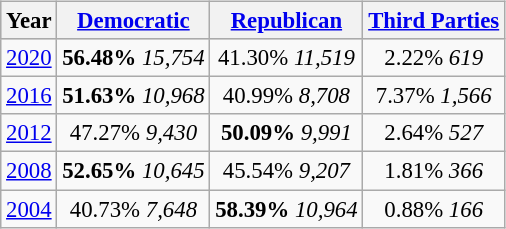<table class="wikitable"  style="float:right; margin:1em; font-size:95%;">
<tr style="background:lightgrey;">
<th>Year</th>
<th><a href='#'>Democratic</a></th>
<th><a href='#'>Republican</a></th>
<th><a href='#'>Third Parties</a></th>
</tr>
<tr>
<td align="center" ><a href='#'>2020</a></td>
<td align="center" ><strong>56.48%</strong> <em>15,754</em></td>
<td align="center" >41.30% <em>11,519</em></td>
<td align="center" >2.22% <em>619</em></td>
</tr>
<tr>
<td align="center" ><a href='#'>2016</a></td>
<td align="center" ><strong>51.63%</strong> <em>10,968</em></td>
<td align="center" >40.99% <em>8,708</em></td>
<td align="center" >7.37% <em>1,566</em></td>
</tr>
<tr>
<td align="center" ><a href='#'>2012</a></td>
<td align="center" >47.27% <em>9,430</em></td>
<td align="center" ><strong>50.09%</strong> <em>9,991</em></td>
<td align="center" >2.64% <em>527</em></td>
</tr>
<tr>
<td align="center" ><a href='#'>2008</a></td>
<td align="center" ><strong>52.65%</strong> <em>10,645</em></td>
<td align="center" >45.54% <em>9,207</em></td>
<td align="center" >1.81% <em>366</em></td>
</tr>
<tr>
<td align="center" ><a href='#'>2004</a></td>
<td align="center" >40.73% <em>7,648</em></td>
<td align="center" ><strong>58.39%</strong> <em>10,964</em></td>
<td align="center" >0.88% <em>166</em></td>
</tr>
</table>
